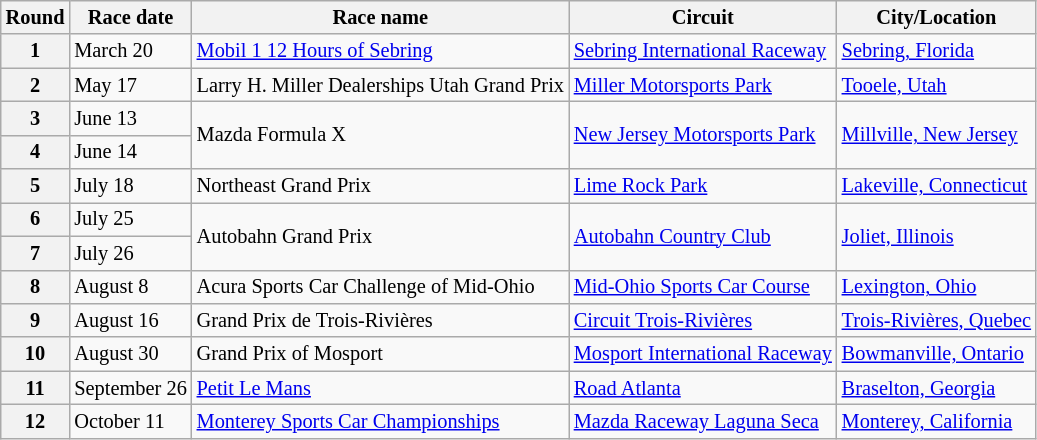<table class="wikitable" style="font-size:85%;">
<tr>
<th>Round</th>
<th>Race date</th>
<th>Race name</th>
<th>Circuit</th>
<th>City/Location</th>
</tr>
<tr>
<th>1</th>
<td>March 20</td>
<td> <a href='#'>Mobil 1 12 Hours of Sebring</a></td>
<td><a href='#'>Sebring International Raceway</a></td>
<td><a href='#'>Sebring, Florida</a></td>
</tr>
<tr>
<th>2</th>
<td>May 17</td>
<td> Larry H. Miller Dealerships Utah Grand Prix</td>
<td><a href='#'>Miller Motorsports Park</a></td>
<td><a href='#'>Tooele, Utah</a></td>
</tr>
<tr>
<th>3</th>
<td>June 13</td>
<td rowspan="2"> Mazda Formula X</td>
<td rowspan=2><a href='#'>New Jersey Motorsports Park</a></td>
<td rowspan=2><a href='#'>Millville, New Jersey</a></td>
</tr>
<tr>
<th>4</th>
<td>June 14</td>
</tr>
<tr>
<th>5</th>
<td>July 18</td>
<td> Northeast Grand Prix</td>
<td><a href='#'>Lime Rock Park</a></td>
<td><a href='#'>Lakeville, Connecticut</a></td>
</tr>
<tr>
<th>6</th>
<td>July 25</td>
<td rowspan="2"> Autobahn Grand Prix</td>
<td rowspan=2><a href='#'>Autobahn Country Club</a></td>
<td rowspan=2><a href='#'>Joliet, Illinois</a></td>
</tr>
<tr>
<th>7</th>
<td>July 26</td>
</tr>
<tr>
<th>8</th>
<td>August 8</td>
<td> Acura Sports Car Challenge of Mid-Ohio</td>
<td><a href='#'>Mid-Ohio Sports Car Course</a></td>
<td><a href='#'>Lexington, Ohio</a></td>
</tr>
<tr>
<th>9</th>
<td>August 16</td>
<td> Grand Prix de Trois-Rivières</td>
<td><a href='#'>Circuit Trois-Rivières</a></td>
<td><a href='#'>Trois-Rivières, Quebec</a></td>
</tr>
<tr>
<th>10</th>
<td>August 30</td>
<td> Grand Prix of Mosport</td>
<td><a href='#'>Mosport International Raceway</a></td>
<td><a href='#'>Bowmanville, Ontario</a></td>
</tr>
<tr>
<th>11</th>
<td>September 26</td>
<td> <a href='#'>Petit Le Mans</a></td>
<td><a href='#'>Road Atlanta</a></td>
<td><a href='#'>Braselton, Georgia</a></td>
</tr>
<tr>
<th>12</th>
<td>October 11</td>
<td> <a href='#'>Monterey Sports Car Championships</a></td>
<td><a href='#'>Mazda Raceway Laguna Seca</a></td>
<td><a href='#'>Monterey, California</a></td>
</tr>
</table>
